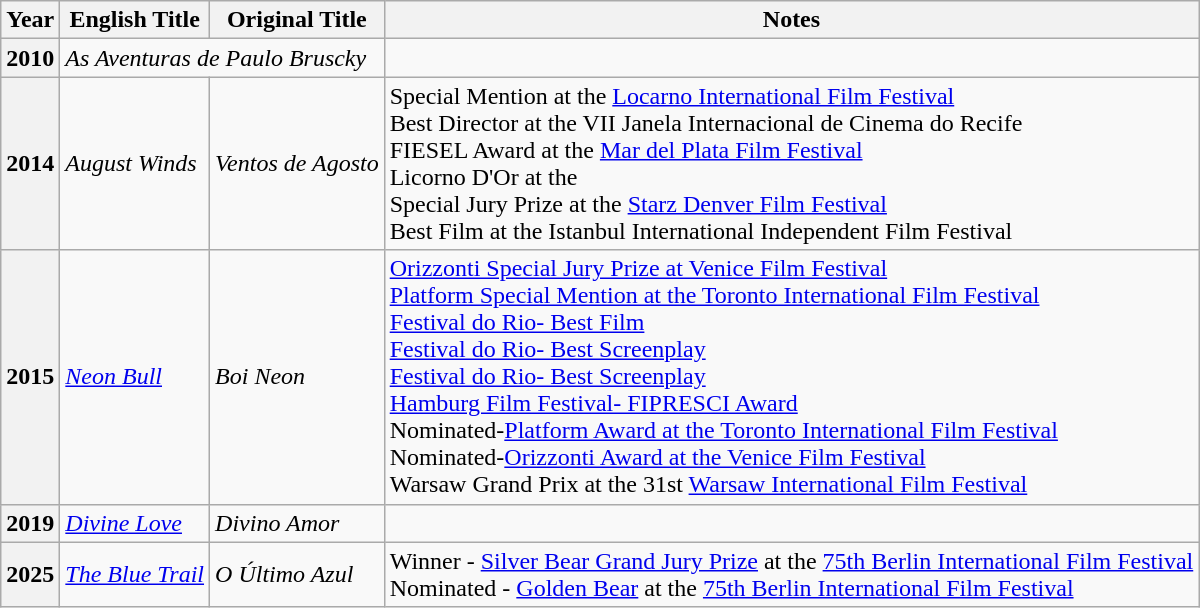<table class="wikitable">
<tr>
<th>Year</th>
<th>English Title</th>
<th>Original Title</th>
<th class="unsortable">Notes</th>
</tr>
<tr>
<th>2010</th>
<td colspan="2"><em>As Aventuras de Paulo Bruscky</em></td>
<td></td>
</tr>
<tr>
<th>2014</th>
<td><em>August Winds</em></td>
<td><em>Ventos de Agosto</em></td>
<td>Special Mention at the <a href='#'>Locarno International Film Festival</a><br>Best Director at the VII Janela Internacional de Cinema do Recife<br>FIESEL Award at the <a href='#'>Mar del Plata Film Festival</a><br>Licorno D'Or at the  <br>Special Jury Prize at the <a href='#'>Starz Denver Film Festival</a><br> Best Film at the Istanbul International Independent Film Festival</td>
</tr>
<tr>
<th>2015</th>
<td><em><a href='#'>Neon Bull</a></em></td>
<td><em>Boi Neon</em></td>
<td><a href='#'>Orizzonti Special Jury Prize at Venice Film Festival</a><br><a href='#'>Platform Special Mention at the Toronto International Film Festival</a><br><a href='#'>Festival do Rio- Best Film</a><br><a href='#'>Festival do Rio- Best Screenplay</a><br><a href='#'>Festival do Rio- Best Screenplay</a><br><a href='#'>Hamburg Film Festival- FIPRESCI Award</a><br> Nominated-<a href='#'>Platform Award at the Toronto International Film Festival</a><br>Nominated-<a href='#'>Orizzonti Award at the Venice Film Festival</a><br>Warsaw Grand Prix at the 31st <a href='#'>Warsaw International Film Festival</a></td>
</tr>
<tr>
<th>2019</th>
<td><em><a href='#'>Divine Love</a></em></td>
<td><em>Divino Amor</em></td>
<td></td>
</tr>
<tr>
<th>2025</th>
<td><em><a href='#'>The Blue Trail</a></em></td>
<td><em>O Último Azul</em></td>
<td>Winner - <a href='#'>Silver Bear Grand Jury Prize</a> at the <a href='#'>75th Berlin International Film Festival</a><br>Nominated - <a href='#'>Golden Bear</a> at the <a href='#'>75th Berlin International Film Festival</a></td>
</tr>
</table>
